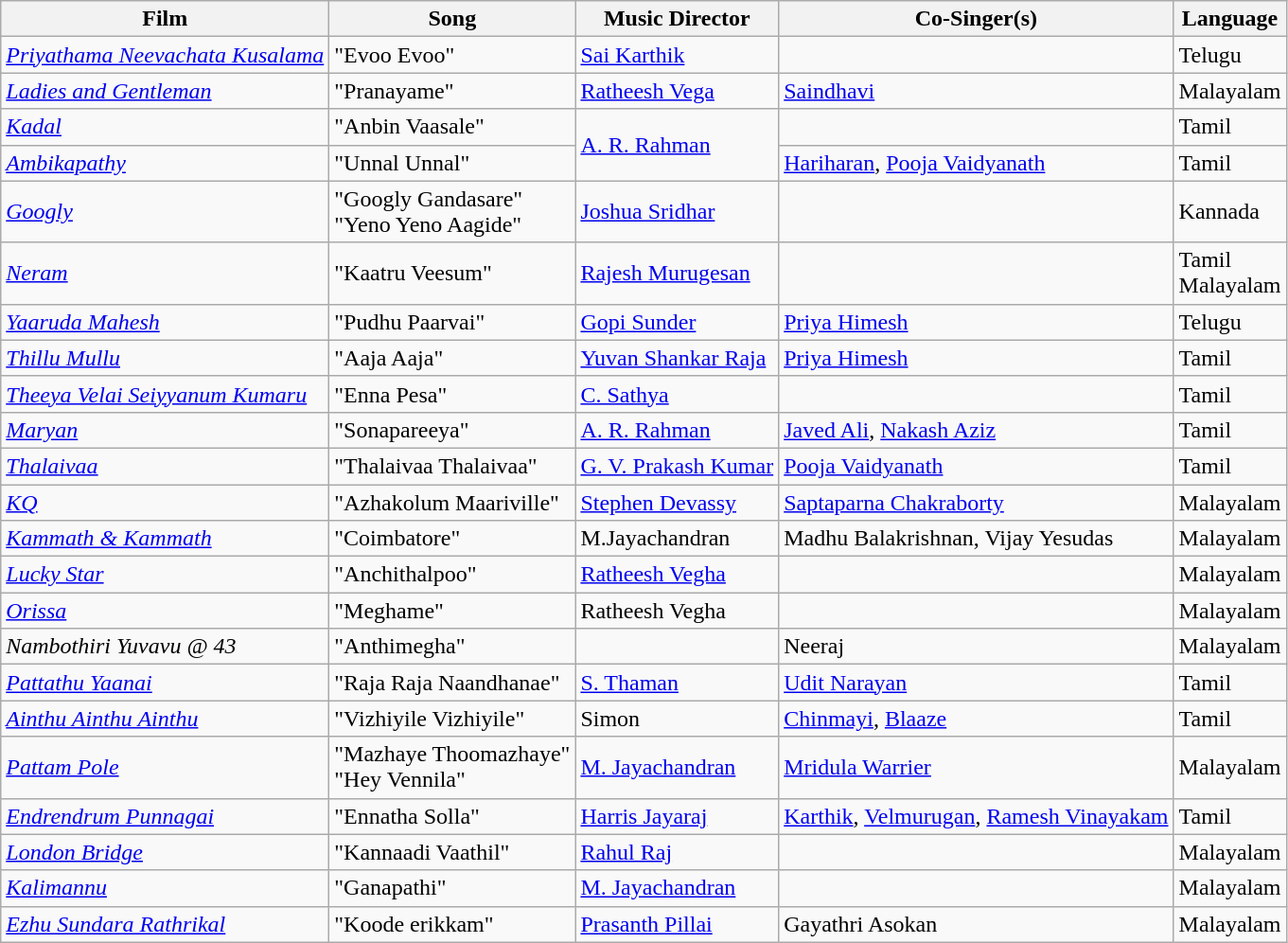<table class="wikitable sortable">
<tr>
<th>Film</th>
<th>Song</th>
<th>Music Director</th>
<th>Co-Singer(s)</th>
<th>Language</th>
</tr>
<tr>
<td><em><a href='#'>Priyathama Neevachata Kusalama</a></em></td>
<td>"Evoo Evoo"</td>
<td><a href='#'>Sai Karthik</a></td>
<td></td>
<td>Telugu</td>
</tr>
<tr>
<td><em><a href='#'>Ladies and Gentleman</a></em></td>
<td>"Pranayame"</td>
<td><a href='#'>Ratheesh Vega</a></td>
<td><a href='#'>Saindhavi</a></td>
<td>Malayalam</td>
</tr>
<tr>
<td><em><a href='#'>Kadal</a></em></td>
<td>"Anbin Vaasale"</td>
<td rowspan="2"><a href='#'>A.&nbsp;R. Rahman</a></td>
<td></td>
<td>Tamil</td>
</tr>
<tr>
<td><em><a href='#'>Ambikapathy</a></em></td>
<td>"Unnal Unnal"</td>
<td><a href='#'>Hariharan</a>, <a href='#'>Pooja Vaidyanath</a></td>
<td>Tamil</td>
</tr>
<tr>
<td><em><a href='#'>Googly</a></em></td>
<td>"Googly Gandasare"<br>"Yeno Yeno Aagide"</td>
<td><a href='#'>Joshua Sridhar</a></td>
<td></td>
<td>Kannada</td>
</tr>
<tr>
<td><em><a href='#'>Neram</a></em></td>
<td>"Kaatru Veesum"</td>
<td><a href='#'>Rajesh Murugesan</a></td>
<td></td>
<td>Tamil<br>Malayalam</td>
</tr>
<tr>
<td><em><a href='#'>Yaaruda Mahesh</a></em></td>
<td>"Pudhu Paarvai"</td>
<td><a href='#'>Gopi Sunder</a></td>
<td><a href='#'>Priya Himesh</a></td>
<td>Telugu</td>
</tr>
<tr>
<td><em><a href='#'>Thillu Mullu</a></em></td>
<td>"Aaja Aaja"</td>
<td><a href='#'>Yuvan Shankar Raja</a></td>
<td><a href='#'>Priya Himesh</a></td>
<td>Tamil</td>
</tr>
<tr>
<td><em><a href='#'>Theeya Velai Seiyyanum Kumaru</a></em></td>
<td>"Enna Pesa"</td>
<td><a href='#'>C. Sathya</a></td>
<td></td>
<td>Tamil</td>
</tr>
<tr>
<td><em><a href='#'>Maryan</a></em></td>
<td>"Sonapareeya"</td>
<td><a href='#'>A.&nbsp;R. Rahman</a></td>
<td><a href='#'>Javed Ali</a>, <a href='#'>Nakash Aziz</a></td>
<td>Tamil</td>
</tr>
<tr>
<td><em><a href='#'>Thalaivaa</a></em></td>
<td>"Thalaivaa Thalaivaa"</td>
<td><a href='#'>G. V. Prakash Kumar</a></td>
<td><a href='#'>Pooja Vaidyanath</a></td>
<td>Tamil</td>
</tr>
<tr>
<td><em><a href='#'>KQ</a></em></td>
<td>"Azhakolum Maariville"</td>
<td><a href='#'>Stephen Devassy</a></td>
<td><a href='#'>Saptaparna Chakraborty</a></td>
<td>Malayalam</td>
</tr>
<tr>
<td><em><a href='#'>Kammath & Kammath</a></em></td>
<td>"Coimbatore"</td>
<td>M.Jayachandran</td>
<td>Madhu Balakrishnan, Vijay Yesudas</td>
<td>Malayalam</td>
</tr>
<tr>
<td><em><a href='#'>Lucky Star</a></em></td>
<td>"Anchithalpoo"</td>
<td><a href='#'>Ratheesh Vegha</a></td>
<td></td>
<td>Malayalam</td>
</tr>
<tr>
<td><em><a href='#'>Orissa</a></em></td>
<td>"Meghame"</td>
<td>Ratheesh Vegha</td>
<td></td>
<td>Malayalam</td>
</tr>
<tr>
<td><em>Nambothiri Yuvavu @ 43</em></td>
<td>"Anthimegha"</td>
<td></td>
<td>Neeraj</td>
<td>Malayalam</td>
</tr>
<tr>
<td><em><a href='#'>Pattathu Yaanai</a></em></td>
<td>"Raja Raja Naandhanae"</td>
<td><a href='#'>S. Thaman</a></td>
<td><a href='#'>Udit Narayan</a></td>
<td>Tamil</td>
</tr>
<tr>
<td><em><a href='#'>Ainthu Ainthu Ainthu</a></em></td>
<td>"Vizhiyile Vizhiyile"</td>
<td>Simon</td>
<td><a href='#'>Chinmayi</a>, <a href='#'>Blaaze</a></td>
<td>Tamil</td>
</tr>
<tr>
<td><em><a href='#'>Pattam Pole</a></em></td>
<td>"Mazhaye Thoomazhaye" <br>"Hey Vennila"</td>
<td><a href='#'>M. Jayachandran</a></td>
<td><a href='#'>Mridula Warrier</a></td>
<td>Malayalam</td>
</tr>
<tr>
<td><em><a href='#'>Endrendrum Punnagai</a></em></td>
<td>"Ennatha Solla"</td>
<td><a href='#'>Harris Jayaraj</a></td>
<td><a href='#'>Karthik</a>, <a href='#'>Velmurugan</a>, <a href='#'>Ramesh Vinayakam</a></td>
<td>Tamil</td>
</tr>
<tr>
<td><em><a href='#'>London Bridge</a></em></td>
<td>"Kannaadi Vaathil"</td>
<td><a href='#'>Rahul Raj</a></td>
<td></td>
<td>Malayalam</td>
</tr>
<tr>
<td><em><a href='#'>Kalimannu</a></em></td>
<td>"Ganapathi"</td>
<td><a href='#'>M. Jayachandran</a></td>
<td></td>
<td>Malayalam</td>
</tr>
<tr>
<td><em><a href='#'>Ezhu Sundara Rathrikal</a></em></td>
<td>"Koode erikkam"</td>
<td><a href='#'>Prasanth Pillai</a></td>
<td>Gayathri Asokan</td>
<td>Malayalam</td>
</tr>
</table>
